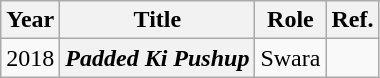<table class="wikitable plainrowheaders sortable" style="margin-right: 0;">
<tr>
<th>Year</th>
<th>Title</th>
<th>Role</th>
<th>Ref.</th>
</tr>
<tr>
<td>2018</td>
<th scope="row"><em>Padded Ki Pushup</em></th>
<td>Swara</td>
<td></td>
</tr>
</table>
